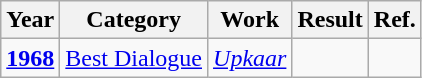<table class="wikitable" style="text-align:center;">
<tr>
<th>Year</th>
<th>Category</th>
<th>Work</th>
<th>Result</th>
<th>Ref.</th>
</tr>
<tr>
<td><strong><a href='#'>1968</a></strong></td>
<td><a href='#'>Best Dialogue</a></td>
<td><em><a href='#'>Upkaar</a></em></td>
<td></td>
<td></td>
</tr>
</table>
